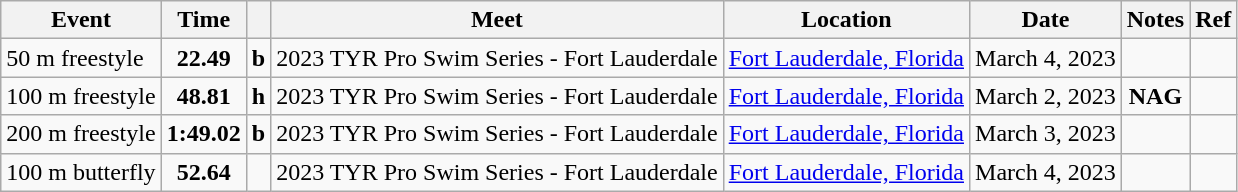<table class="wikitable">
<tr>
<th>Event</th>
<th>Time</th>
<th></th>
<th>Meet</th>
<th>Location</th>
<th>Date</th>
<th>Notes</th>
<th>Ref</th>
</tr>
<tr>
<td>50 m freestyle</td>
<td style="text-align:center;"><strong>22.49</strong></td>
<td><strong>b</strong></td>
<td>2023 TYR Pro Swim Series - Fort Lauderdale</td>
<td><a href='#'>Fort Lauderdale, Florida</a></td>
<td>March 4, 2023</td>
<td style="text-align:center;"></td>
<td style="text-align:center;"></td>
</tr>
<tr>
<td>100 m freestyle</td>
<td style="text-align:center;"><strong>48.81</strong></td>
<td><strong>h</strong></td>
<td>2023 TYR Pro Swim Series - Fort Lauderdale</td>
<td><a href='#'>Fort Lauderdale, Florida</a></td>
<td>March 2, 2023</td>
<td style="text-align:center;"><strong>NAG</strong></td>
<td style="text-align:center;"></td>
</tr>
<tr>
<td>200 m freestyle</td>
<td style="text-align:center;"><strong>1:49.02</strong></td>
<td><strong>b</strong></td>
<td>2023 TYR Pro Swim Series - Fort Lauderdale</td>
<td><a href='#'>Fort Lauderdale, Florida</a></td>
<td>March 3, 2023</td>
<td style="text-align:center;"></td>
<td style="text-align:center;"></td>
</tr>
<tr>
<td>100 m butterfly</td>
<td style="text-align:center;"><strong>52.64</strong></td>
<td></td>
<td>2023 TYR Pro Swim Series - Fort Lauderdale</td>
<td><a href='#'>Fort Lauderdale, Florida</a></td>
<td>March 4, 2023</td>
<td style="text-align:center;"></td>
<td style="text-align:center;"></td>
</tr>
</table>
